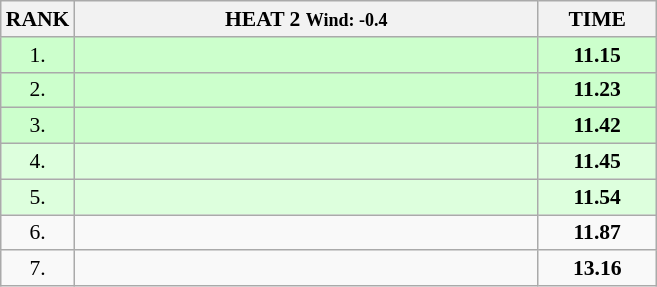<table class="wikitable" style="border-collapse: collapse; font-size: 90%;">
<tr>
<th>RANK</th>
<th style="width: 21em">HEAT 2 <small>Wind: -0.4</small></th>
<th style="width: 5em">TIME</th>
</tr>
<tr style="background:#ccffcc;">
<td align="center">1.</td>
<td></td>
<td align="center"><strong>11.15</strong></td>
</tr>
<tr style="background:#ccffcc;">
<td align="center">2.</td>
<td></td>
<td align="center"><strong>11.23</strong></td>
</tr>
<tr style="background:#ccffcc;">
<td align="center">3.</td>
<td></td>
<td align="center"><strong>11.42</strong></td>
</tr>
<tr style="background:#ddffdd;">
<td align="center">4.</td>
<td></td>
<td align="center"><strong>11.45</strong></td>
</tr>
<tr style="background:#ddffdd;">
<td align="center">5.</td>
<td></td>
<td align="center"><strong>11.54</strong></td>
</tr>
<tr>
<td align="center">6.</td>
<td></td>
<td align="center"><strong>11.87</strong></td>
</tr>
<tr>
<td align="center">7.</td>
<td></td>
<td align="center"><strong>13.16</strong></td>
</tr>
</table>
